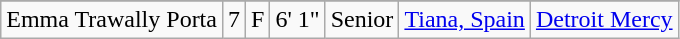<table class="wikitable sortable" style="text-align: center">
<tr align=center>
</tr>
<tr>
<td>Emma Trawally Porta</td>
<td>7</td>
<td>F</td>
<td>6' 1"</td>
<td>Senior</td>
<td><a href='#'>Tiana, Spain</a></td>
<td><a href='#'>Detroit Mercy</a></td>
</tr>
</table>
